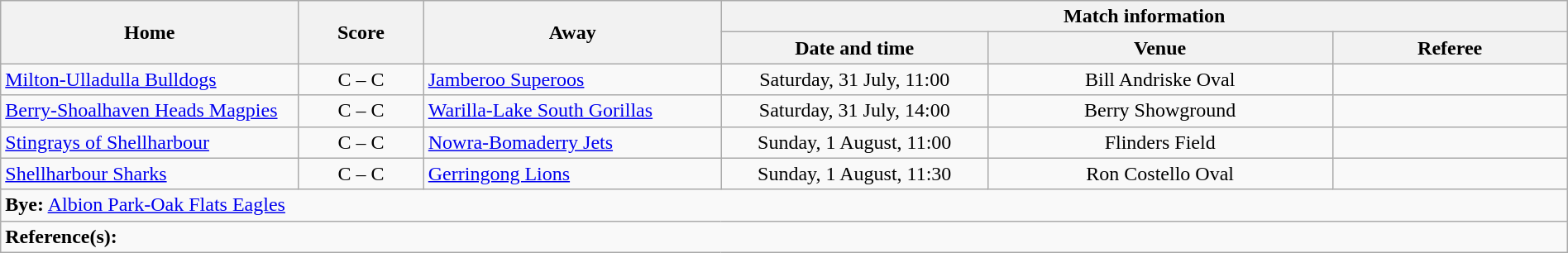<table class="wikitable" width="100% text-align:center;">
<tr>
<th rowspan="2" width="19%">Home</th>
<th rowspan="2" width="8%">Score</th>
<th rowspan="2" width="19%">Away</th>
<th colspan="3">Match information</th>
</tr>
<tr bgcolor="#CCCCCC">
<th width="17%">Date and time</th>
<th width="22%">Venue</th>
<th>Referee</th>
</tr>
<tr>
<td> <a href='#'>Milton-Ulladulla Bulldogs</a></td>
<td style="text-align:center;">C – C</td>
<td> <a href='#'>Jamberoo Superoos</a></td>
<td style="text-align:center;">Saturday, 31 July, 11:00</td>
<td style="text-align:center;">Bill Andriske Oval</td>
<td style="text-align:center;"></td>
</tr>
<tr>
<td> <a href='#'>Berry-Shoalhaven Heads Magpies</a></td>
<td style="text-align:center;">C – C</td>
<td> <a href='#'>Warilla-Lake South Gorillas</a></td>
<td style="text-align:center;">Saturday, 31 July, 14:00</td>
<td style="text-align:center;">Berry Showground</td>
<td style="text-align:center;"></td>
</tr>
<tr>
<td> <a href='#'>Stingrays of Shellharbour</a></td>
<td style="text-align:center;">C – C</td>
<td> <a href='#'>Nowra-Bomaderry Jets</a></td>
<td style="text-align:center;">Sunday, 1 August, 11:00</td>
<td style="text-align:center;">Flinders Field</td>
<td style="text-align:center;"></td>
</tr>
<tr>
<td> <a href='#'>Shellharbour Sharks</a></td>
<td style="text-align:center;">C – C</td>
<td> <a href='#'>Gerringong Lions</a></td>
<td style="text-align:center;">Sunday, 1 August, 11:30</td>
<td style="text-align:center;">Ron Costello Oval</td>
<td style="text-align:center;"></td>
</tr>
<tr>
<td colspan="6" align="centre"><strong>Bye:</strong>  <a href='#'>Albion Park-Oak Flats Eagles</a></td>
</tr>
<tr>
<td colspan="6"><strong>Reference(s):</strong></td>
</tr>
</table>
